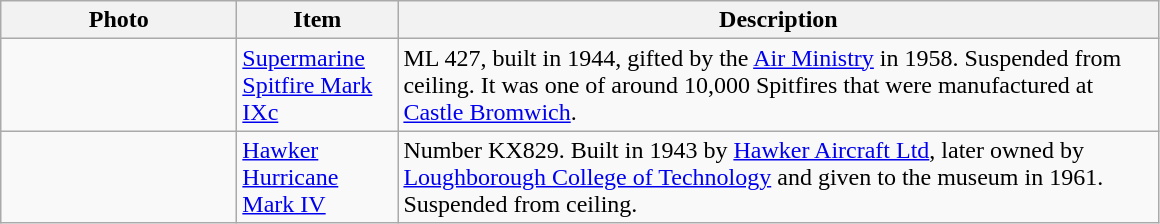<table class="wikitable">
<tr>
<th style="width: 150px;">Photo</th>
<th style="width: 100px;">Item</th>
<th style="width: 500px">Description</th>
</tr>
<tr>
<td></td>
<td><a href='#'>Supermarine Spitfire Mark IXc</a></td>
<td>ML 427, built in 1944, gifted by the <a href='#'>Air Ministry</a> in 1958. Suspended from ceiling. It was one of around 10,000 Spitfires that were manufactured at <a href='#'>Castle Bromwich</a>.</td>
</tr>
<tr>
<td></td>
<td><a href='#'>Hawker Hurricane Mark IV</a></td>
<td>Number KX829. Built in 1943 by <a href='#'>Hawker Aircraft Ltd</a>, later owned by <a href='#'>Loughborough College of Technology</a> and given to the museum in 1961. Suspended from ceiling.</td>
</tr>
</table>
